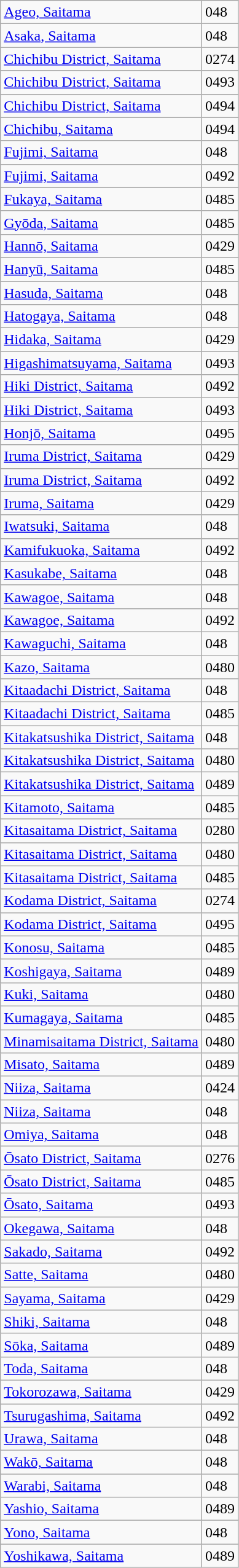<table class="wikitable">
<tr>
<td><a href='#'>Ageo, Saitama</a></td>
<td>048</td>
</tr>
<tr>
<td><a href='#'>Asaka, Saitama</a></td>
<td>048</td>
</tr>
<tr>
<td><a href='#'>Chichibu District, Saitama</a></td>
<td>0274</td>
</tr>
<tr>
<td><a href='#'>Chichibu District, Saitama</a></td>
<td>0493</td>
</tr>
<tr>
<td><a href='#'>Chichibu District, Saitama</a></td>
<td>0494</td>
</tr>
<tr>
<td><a href='#'>Chichibu, Saitama</a></td>
<td>0494</td>
</tr>
<tr>
<td><a href='#'>Fujimi, Saitama</a></td>
<td>048</td>
</tr>
<tr>
<td><a href='#'>Fujimi, Saitama</a></td>
<td>0492</td>
</tr>
<tr>
<td><a href='#'>Fukaya, Saitama</a></td>
<td>0485</td>
</tr>
<tr>
<td><a href='#'>Gyōda, Saitama</a></td>
<td>0485</td>
</tr>
<tr>
<td><a href='#'>Hannō, Saitama</a></td>
<td>0429</td>
</tr>
<tr>
<td><a href='#'>Hanyū, Saitama</a></td>
<td>0485</td>
</tr>
<tr>
<td><a href='#'>Hasuda, Saitama</a></td>
<td>048</td>
</tr>
<tr>
<td><a href='#'>Hatogaya, Saitama</a></td>
<td>048</td>
</tr>
<tr>
<td><a href='#'>Hidaka, Saitama</a></td>
<td>0429</td>
</tr>
<tr>
<td><a href='#'>Higashimatsuyama, Saitama</a></td>
<td>0493</td>
</tr>
<tr>
<td><a href='#'>Hiki District, Saitama</a></td>
<td>0492</td>
</tr>
<tr>
<td><a href='#'>Hiki District, Saitama</a></td>
<td>0493</td>
</tr>
<tr>
<td><a href='#'>Honjō, Saitama</a></td>
<td>0495</td>
</tr>
<tr>
<td><a href='#'>Iruma District, Saitama</a></td>
<td>0429</td>
</tr>
<tr>
<td><a href='#'>Iruma District, Saitama</a></td>
<td>0492</td>
</tr>
<tr>
<td><a href='#'>Iruma, Saitama</a></td>
<td>0429</td>
</tr>
<tr>
<td><a href='#'>Iwatsuki, Saitama</a></td>
<td>048</td>
</tr>
<tr>
<td><a href='#'>Kamifukuoka, Saitama</a></td>
<td>0492</td>
</tr>
<tr>
<td><a href='#'>Kasukabe, Saitama</a></td>
<td>048</td>
</tr>
<tr>
<td><a href='#'>Kawagoe, Saitama</a></td>
<td>048</td>
</tr>
<tr>
<td><a href='#'>Kawagoe, Saitama</a></td>
<td>0492</td>
</tr>
<tr>
<td><a href='#'>Kawaguchi, Saitama</a></td>
<td>048</td>
</tr>
<tr>
<td><a href='#'>Kazo, Saitama</a></td>
<td>0480</td>
</tr>
<tr>
<td><a href='#'>Kitaadachi District, Saitama</a></td>
<td>048</td>
</tr>
<tr>
<td><a href='#'>Kitaadachi District, Saitama</a></td>
<td>0485</td>
</tr>
<tr>
<td><a href='#'>Kitakatsushika District, Saitama</a></td>
<td>048</td>
</tr>
<tr>
<td><a href='#'>Kitakatsushika District, Saitama</a></td>
<td>0480</td>
</tr>
<tr>
<td><a href='#'>Kitakatsushika District, Saitama</a></td>
<td>0489</td>
</tr>
<tr>
<td><a href='#'>Kitamoto, Saitama</a></td>
<td>0485</td>
</tr>
<tr>
<td><a href='#'>Kitasaitama District, Saitama</a></td>
<td>0280</td>
</tr>
<tr>
<td><a href='#'>Kitasaitama District, Saitama</a></td>
<td>0480</td>
</tr>
<tr>
<td><a href='#'>Kitasaitama District, Saitama</a></td>
<td>0485</td>
</tr>
<tr>
<td><a href='#'>Kodama District, Saitama</a></td>
<td>0274</td>
</tr>
<tr>
<td><a href='#'>Kodama District, Saitama</a></td>
<td>0495</td>
</tr>
<tr>
<td><a href='#'>Konosu, Saitama</a></td>
<td>0485</td>
</tr>
<tr>
<td><a href='#'>Koshigaya, Saitama</a></td>
<td>0489</td>
</tr>
<tr>
<td><a href='#'>Kuki, Saitama</a></td>
<td>0480</td>
</tr>
<tr>
<td><a href='#'>Kumagaya, Saitama</a></td>
<td>0485</td>
</tr>
<tr>
<td><a href='#'>Minamisaitama District, Saitama</a></td>
<td>0480</td>
</tr>
<tr>
<td><a href='#'>Misato, Saitama</a></td>
<td>0489</td>
</tr>
<tr>
<td><a href='#'>Niiza, Saitama</a></td>
<td>0424</td>
</tr>
<tr>
<td><a href='#'>Niiza, Saitama</a></td>
<td>048</td>
</tr>
<tr>
<td><a href='#'>Omiya, Saitama</a></td>
<td>048</td>
</tr>
<tr>
<td><a href='#'>Ōsato District, Saitama</a></td>
<td>0276</td>
</tr>
<tr>
<td><a href='#'>Ōsato District, Saitama</a></td>
<td>0485</td>
</tr>
<tr>
<td><a href='#'>Ōsato, Saitama</a></td>
<td>0493</td>
</tr>
<tr>
<td><a href='#'>Okegawa, Saitama</a></td>
<td>048</td>
</tr>
<tr>
<td><a href='#'>Sakado, Saitama</a></td>
<td>0492</td>
</tr>
<tr>
<td><a href='#'>Satte, Saitama</a></td>
<td>0480</td>
</tr>
<tr>
<td><a href='#'>Sayama, Saitama</a></td>
<td>0429</td>
</tr>
<tr>
<td><a href='#'>Shiki, Saitama</a></td>
<td>048</td>
</tr>
<tr>
<td><a href='#'>Sōka, Saitama</a></td>
<td>0489</td>
</tr>
<tr>
<td><a href='#'>Toda, Saitama</a></td>
<td>048</td>
</tr>
<tr>
<td><a href='#'>Tokorozawa, Saitama</a></td>
<td>0429</td>
</tr>
<tr>
<td><a href='#'>Tsurugashima, Saitama</a></td>
<td>0492</td>
</tr>
<tr>
<td><a href='#'>Urawa, Saitama</a></td>
<td>048</td>
</tr>
<tr>
<td><a href='#'>Wakō, Saitama</a></td>
<td>048</td>
</tr>
<tr>
<td><a href='#'>Warabi, Saitama</a></td>
<td>048</td>
</tr>
<tr>
<td><a href='#'>Yashio, Saitama</a></td>
<td>0489</td>
</tr>
<tr>
<td><a href='#'>Yono, Saitama</a></td>
<td>048</td>
</tr>
<tr>
<td><a href='#'>Yoshikawa, Saitama</a></td>
<td>0489</td>
</tr>
</table>
